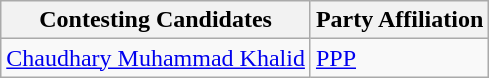<table class="wikitable sortable">
<tr>
<th>Contesting Candidates</th>
<th>Party Affiliation</th>
</tr>
<tr>
<td><a href='#'>Chaudhary Muhammad Khalid</a></td>
<td><a href='#'>PPP</a></td>
</tr>
</table>
